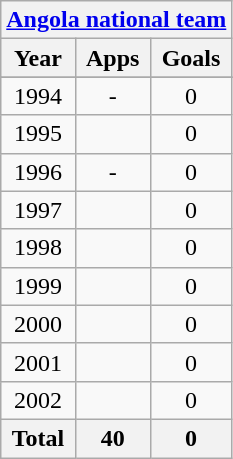<table class="wikitable" style="text-align:center">
<tr>
<th colspan=3><a href='#'>Angola national team</a></th>
</tr>
<tr>
<th>Year</th>
<th>Apps</th>
<th>Goals</th>
</tr>
<tr>
</tr>
<tr>
<td>1994</td>
<td>-</td>
<td>0</td>
</tr>
<tr>
<td>1995</td>
<td></td>
<td>0</td>
</tr>
<tr>
<td>1996</td>
<td>-</td>
<td>0</td>
</tr>
<tr>
<td>1997</td>
<td></td>
<td>0</td>
</tr>
<tr>
<td>1998</td>
<td></td>
<td>0</td>
</tr>
<tr>
<td>1999</td>
<td></td>
<td>0</td>
</tr>
<tr>
<td>2000</td>
<td></td>
<td>0</td>
</tr>
<tr>
<td>2001</td>
<td></td>
<td>0</td>
</tr>
<tr>
<td>2002</td>
<td></td>
<td>0</td>
</tr>
<tr>
<th>Total</th>
<th>40</th>
<th>0</th>
</tr>
</table>
